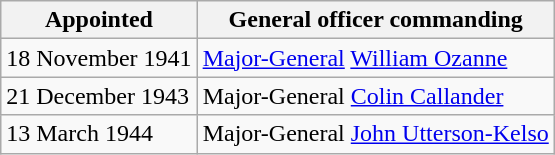<table class="wikitable" style="text-align: left; border-spacing: 2px; border: 1px solid darkgray;">
<tr>
<th>Appointed</th>
<th>General officer commanding</th>
</tr>
<tr>
<td>18 November 1941</td>
<td><a href='#'>Major-General</a> <a href='#'>William Ozanne</a></td>
</tr>
<tr>
<td>21 December 1943</td>
<td>Major-General <a href='#'>Colin Callander</a></td>
</tr>
<tr>
<td>13 March 1944</td>
<td>Major-General <a href='#'>John Utterson-Kelso</a></td>
</tr>
</table>
